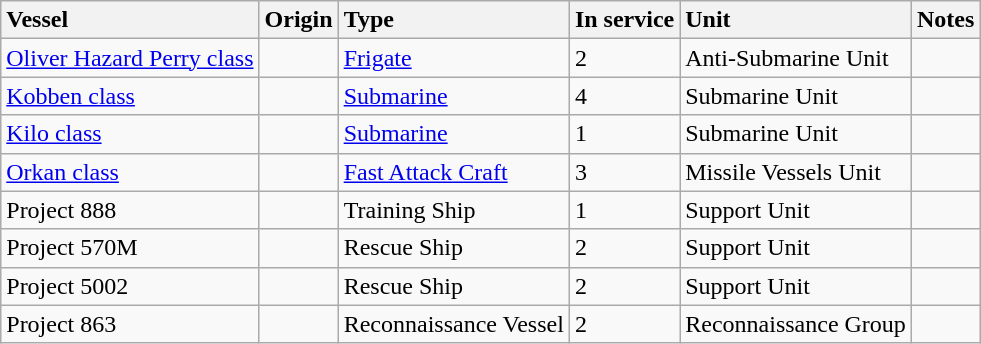<table class="wikitable">
<tr>
<th style="text-align: left;">Vessel</th>
<th style="text-align: left;">Origin</th>
<th style="text-align: left;">Type</th>
<th style="text-align: left;">In service</th>
<th style="text-align: left;">Unit</th>
<th style="text-align: left;">Notes</th>
</tr>
<tr>
<td><a href='#'>Oliver Hazard Perry class</a></td>
<td></td>
<td><a href='#'>Frigate</a></td>
<td>2</td>
<td>Anti-Submarine Unit</td>
<td></td>
</tr>
<tr>
<td><a href='#'>Kobben class</a></td>
<td></td>
<td><a href='#'>Submarine</a></td>
<td>4</td>
<td>Submarine Unit</td>
<td></td>
</tr>
<tr>
<td><a href='#'>Kilo class</a></td>
<td></td>
<td><a href='#'>Submarine</a></td>
<td>1</td>
<td>Submarine Unit</td>
<td></td>
</tr>
<tr>
<td><a href='#'>Orkan class</a></td>
<td></td>
<td><a href='#'>Fast Attack Craft</a></td>
<td>3</td>
<td>Missile Vessels Unit</td>
<td></td>
</tr>
<tr>
<td>Project 888</td>
<td></td>
<td>Training Ship</td>
<td>1</td>
<td>Support Unit</td>
<td></td>
</tr>
<tr>
<td>Project 570M</td>
<td></td>
<td>Rescue Ship</td>
<td>2</td>
<td>Support Unit</td>
<td></td>
</tr>
<tr>
<td>Project 5002</td>
<td></td>
<td>Rescue Ship</td>
<td>2</td>
<td>Support Unit</td>
<td></td>
</tr>
<tr>
<td>Project 863</td>
<td></td>
<td>Reconnaissance Vessel</td>
<td>2</td>
<td>Reconnaissance Group</td>
<td></td>
</tr>
</table>
